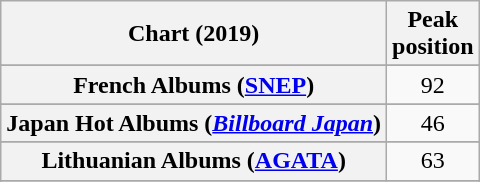<table class="wikitable sortable plainrowheaders" style="text-align:center">
<tr>
<th scope="col">Chart (2019)</th>
<th scope="col">Peak<br>position</th>
</tr>
<tr>
</tr>
<tr>
</tr>
<tr>
</tr>
<tr>
</tr>
<tr>
</tr>
<tr>
<th scope="row">French Albums (<a href='#'>SNEP</a>)</th>
<td>92</td>
</tr>
<tr>
</tr>
<tr>
</tr>
<tr>
<th scope="row">Japan Hot Albums (<em><a href='#'>Billboard Japan</a></em>)</th>
<td>46</td>
</tr>
<tr>
</tr>
<tr>
<th scope="row">Lithuanian Albums (<a href='#'>AGATA</a>)</th>
<td>63</td>
</tr>
<tr>
</tr>
<tr>
</tr>
<tr>
</tr>
<tr>
</tr>
<tr>
</tr>
<tr>
</tr>
</table>
